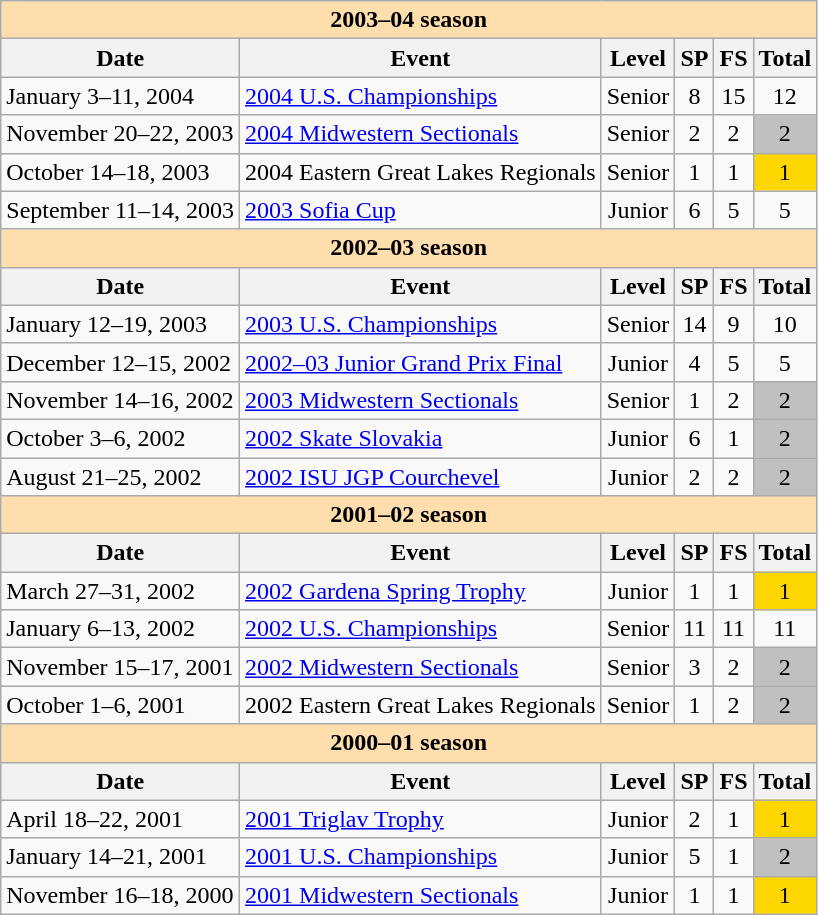<table class="wikitable">
<tr>
<th style="background-color: #ffdead;" colspan="6" align="center"><strong>2003–04 season</strong></th>
</tr>
<tr>
<th>Date</th>
<th>Event</th>
<th>Level</th>
<th>SP</th>
<th>FS</th>
<th>Total</th>
</tr>
<tr>
<td>January 3–11, 2004</td>
<td><a href='#'>2004 U.S. Championships</a></td>
<td align="center">Senior</td>
<td align="center">8</td>
<td align="center">15</td>
<td align="center">12</td>
</tr>
<tr>
<td>November 20–22, 2003</td>
<td><a href='#'>2004 Midwestern Sectionals</a></td>
<td align="center">Senior</td>
<td align="center">2</td>
<td align="center">2</td>
<td align="center" bgcolor="silver">2</td>
</tr>
<tr>
<td>October 14–18, 2003</td>
<td>2004 Eastern Great Lakes Regionals</td>
<td align="center">Senior</td>
<td align="center">1</td>
<td align="center">1</td>
<td align="center" bgcolor="gold">1</td>
</tr>
<tr>
<td>September 11–14, 2003</td>
<td><a href='#'>2003 Sofia Cup</a></td>
<td align="center">Junior</td>
<td align="center">6</td>
<td align="center">5</td>
<td align="center">5</td>
</tr>
<tr>
<th style="background-color: #ffdead;" colspan="6" align="center"><strong>2002–03 season</strong></th>
</tr>
<tr>
<th>Date</th>
<th>Event</th>
<th>Level</th>
<th>SP</th>
<th>FS</th>
<th>Total</th>
</tr>
<tr>
<td>January 12–19, 2003</td>
<td><a href='#'>2003 U.S. Championships</a></td>
<td align="center">Senior</td>
<td align="center">14</td>
<td align="center">9</td>
<td align="center">10</td>
</tr>
<tr>
<td>December 12–15, 2002</td>
<td><a href='#'>2002–03 Junior Grand Prix Final</a></td>
<td align="center">Junior</td>
<td align="center">4</td>
<td align="center">5</td>
<td align="center">5</td>
</tr>
<tr>
<td>November 14–16, 2002</td>
<td><a href='#'>2003 Midwestern Sectionals</a></td>
<td align="center">Senior</td>
<td align="center">1</td>
<td align="center">2</td>
<td align="center" bgcolor="silver">2</td>
</tr>
<tr>
<td>October 3–6, 2002</td>
<td><a href='#'>2002 Skate Slovakia</a></td>
<td align="center">Junior</td>
<td align="center">6</td>
<td align="center">1</td>
<td align="center" bgcolor="silver">2</td>
</tr>
<tr>
<td>August 21–25, 2002</td>
<td><a href='#'>2002 ISU JGP Courchevel</a></td>
<td align="center">Junior</td>
<td align="center">2</td>
<td align="center">2</td>
<td align="center" bgcolor="silver">2</td>
</tr>
<tr>
<th style="background-color: #ffdead;" colspan="6" align="center"><strong>2001–02 season</strong></th>
</tr>
<tr>
<th>Date</th>
<th>Event</th>
<th>Level</th>
<th>SP</th>
<th>FS</th>
<th>Total</th>
</tr>
<tr>
<td>March 27–31, 2002</td>
<td><a href='#'>2002 Gardena Spring Trophy</a></td>
<td align="center">Junior</td>
<td align="center">1</td>
<td align="center">1</td>
<td align="center" bgcolor="gold">1</td>
</tr>
<tr>
<td>January 6–13, 2002</td>
<td><a href='#'>2002 U.S. Championships</a></td>
<td align="center">Senior</td>
<td align="center">11</td>
<td align="center">11</td>
<td align="center">11</td>
</tr>
<tr>
<td>November 15–17, 2001</td>
<td><a href='#'>2002 Midwestern Sectionals</a></td>
<td align="center">Senior</td>
<td align="center">3</td>
<td align="center">2</td>
<td align="center" bgcolor="silver">2</td>
</tr>
<tr>
<td>October 1–6, 2001</td>
<td>2002 Eastern Great Lakes Regionals</td>
<td align="center">Senior</td>
<td align="center">1</td>
<td align="center">2</td>
<td align="center" bgcolor="silver">2</td>
</tr>
<tr>
<th style="background-color: #ffdead;" colspan="6" align="center"><strong>2000–01 season</strong></th>
</tr>
<tr>
<th>Date</th>
<th>Event</th>
<th>Level</th>
<th>SP</th>
<th>FS</th>
<th>Total</th>
</tr>
<tr>
<td>April 18–22, 2001</td>
<td><a href='#'>2001 Triglav Trophy</a></td>
<td align="center">Junior</td>
<td align="center">2</td>
<td align="center">1</td>
<td align="center" bgcolor="gold">1</td>
</tr>
<tr>
<td>January 14–21, 2001</td>
<td><a href='#'>2001 U.S. Championships</a></td>
<td align="center">Junior</td>
<td align="center">5</td>
<td align="center">1</td>
<td align="center" bgcolor="silver">2</td>
</tr>
<tr>
<td>November 16–18, 2000</td>
<td><a href='#'>2001 Midwestern Sectionals</a></td>
<td align="center">Junior</td>
<td align="center">1</td>
<td align="center">1</td>
<td align="center" bgcolor="gold">1</td>
</tr>
</table>
